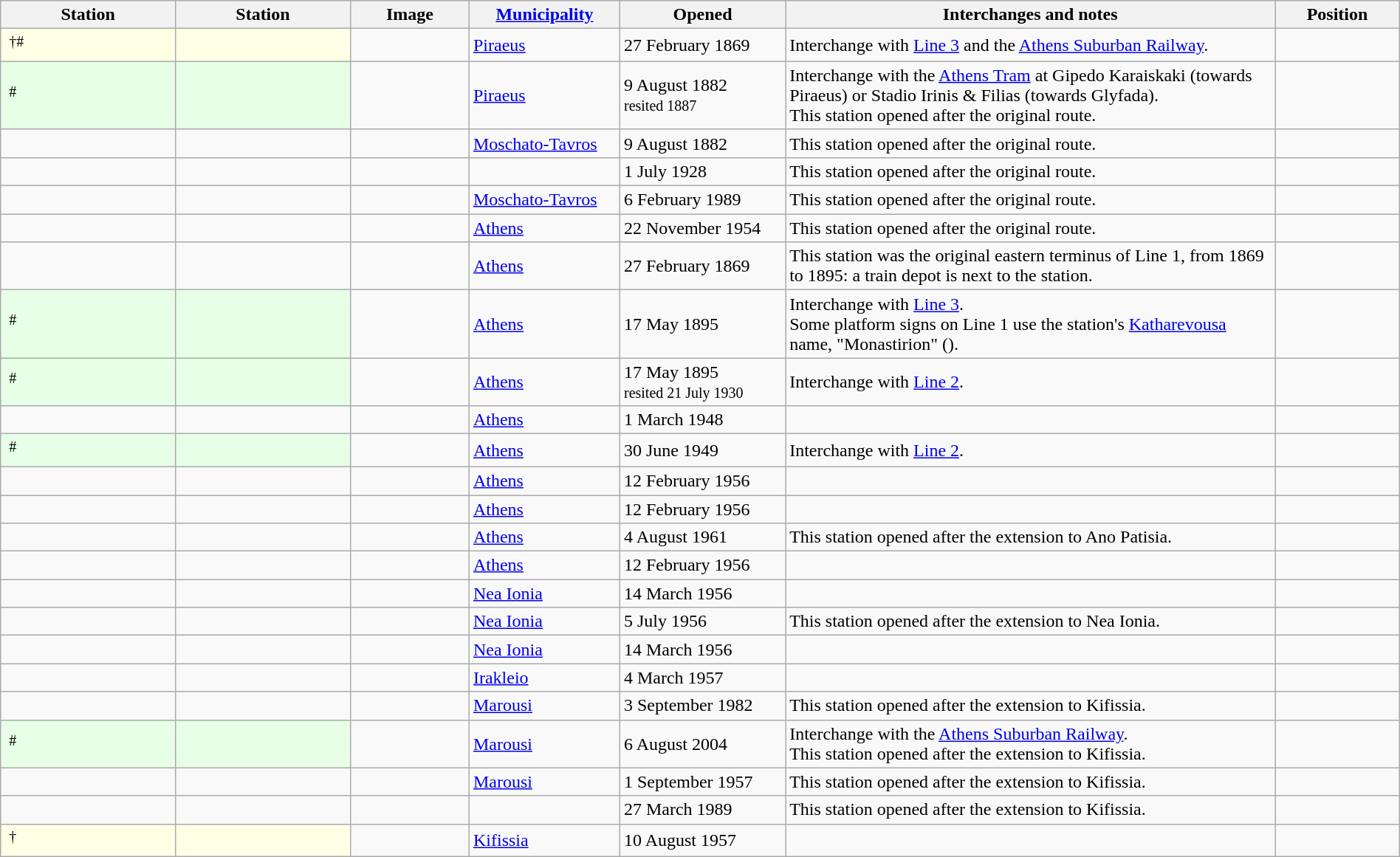<table class="wikitable sortable" style="width:100%">
<tr>
<th style="min-width:95px;width:12.5%">Station<br></th>
<th style="min-width:95px;width:12.5%">Station<br></th>
<th style="width:100px" class="unsortable">Image</th>
<th><a href='#'>Municipality</a></th>
<th data-sort-type="date">Opened</th>
<th style="width:35%" class="unsortable">Interchanges and notes</th>
<th style="width:105px" class="unsortable">Position</th>
</tr>
<tr>
<td style="background-color:#FFFFE6"> <sup>†#</sup></td>
<td style="background-color:#FFFFE6"></td>
<td></td>
<td><a href='#'>Piraeus</a></td>
<td>27 February 1869</td>
<td>Interchange with <a href='#'>Line 3</a> and the <a href='#'>Athens Suburban Railway</a>.</td>
<td></td>
</tr>
<tr>
<td style="background-color:#E6FFE6"> <sup>#</sup></td>
<td style="background-color:#E6FFE6"></td>
<td></td>
<td><a href='#'>Piraeus</a></td>
<td data-sort-value="9 August 1887">9 August 1882<br><small>resited 1887</small></td>
<td>Interchange with the <a href='#'>Athens Tram</a> at Gipedo Karaiskaki (towards Piraeus) or Stadio Irinis & Filias (towards Glyfada).<br>This station opened after the original route.</td>
<td></td>
</tr>
<tr>
<td></td>
<td></td>
<td></td>
<td><a href='#'>Moschato-Tavros</a></td>
<td>9 August 1882</td>
<td>This station opened after the original route.</td>
<td></td>
</tr>
<tr>
<td></td>
<td></td>
<td></td>
<td></td>
<td>1 July 1928</td>
<td>This station opened after the original route.</td>
<td></td>
</tr>
<tr>
<td><br></td>
<td></td>
<td></td>
<td><a href='#'>Moschato-Tavros</a></td>
<td>6 February 1989</td>
<td>This station opened after the original route.</td>
<td></td>
</tr>
<tr>
<td></td>
<td></td>
<td></td>
<td><a href='#'>Athens</a></td>
<td>22 November 1954</td>
<td>This station opened after the original route.</td>
<td></td>
</tr>
<tr>
<td></td>
<td></td>
<td></td>
<td><a href='#'>Athens</a></td>
<td>27 February 1869</td>
<td>This station was the original eastern terminus of Line 1, from 1869 to 1895: a train depot is next to the station.</td>
<td></td>
</tr>
<tr>
<td style="background-color:#E6FFE6"> <sup>#</sup></td>
<td style="background-color:#E6FFE6"></td>
<td></td>
<td><a href='#'>Athens</a></td>
<td>17 May 1895</td>
<td>Interchange with <a href='#'>Line 3</a>.<br>Some platform signs on Line 1 use the station's <a href='#'>Katharevousa</a> name, "Monastirion" ().</td>
<td></td>
</tr>
<tr>
<td style="background-color:#E6FFE6"> <sup>#</sup></td>
<td style="background-color:#E6FFE6"></td>
<td></td>
<td><a href='#'>Athens</a></td>
<td data-sort-value="17 May 1895">17 May 1895<br><small>resited 21 July 1930</small></td>
<td>Interchange with <a href='#'>Line 2</a>.</td>
<td></td>
</tr>
<tr>
<td></td>
<td></td>
<td></td>
<td><a href='#'>Athens</a></td>
<td>1 March 1948</td>
<td></td>
<td></td>
</tr>
<tr>
<td style="background-color:#E6FFE6"> <sup>#</sup></td>
<td style="background-color:#E6FFE6"></td>
<td></td>
<td><a href='#'>Athens</a></td>
<td>30 June 1949</td>
<td>Interchange with <a href='#'>Line 2</a>.</td>
<td></td>
</tr>
<tr>
<td data-sort-value="Agios Nikolaos"></td>
<td></td>
<td></td>
<td><a href='#'>Athens</a></td>
<td>12 February 1956</td>
<td></td>
<td></td>
</tr>
<tr>
<td></td>
<td></td>
<td></td>
<td><a href='#'>Athens</a></td>
<td>12 February 1956</td>
<td></td>
<td></td>
</tr>
<tr>
<td data-sort-value="Agios Eleftherios"></td>
<td></td>
<td></td>
<td><a href='#'>Athens</a></td>
<td>4 August 1961</td>
<td>This station opened after the extension to Ano Patisia.</td>
<td></td>
</tr>
<tr>
<td></td>
<td></td>
<td></td>
<td><a href='#'>Athens</a></td>
<td>12 February 1956</td>
<td></td>
<td></td>
</tr>
<tr>
<td></td>
<td></td>
<td></td>
<td><a href='#'>Nea Ionia</a></td>
<td>14 March 1956</td>
<td></td>
<td></td>
</tr>
<tr>
<td></td>
<td></td>
<td></td>
<td><a href='#'>Nea Ionia</a></td>
<td>5 July 1956</td>
<td>This station opened after the extension to Nea Ionia.</td>
<td></td>
</tr>
<tr>
<td></td>
<td></td>
<td></td>
<td><a href='#'>Nea Ionia</a></td>
<td>14 March 1956</td>
<td></td>
<td></td>
</tr>
<tr>
<td></td>
<td></td>
<td></td>
<td><a href='#'>Irakleio</a></td>
<td>4 March 1957</td>
<td></td>
<td></td>
</tr>
<tr>
<td></td>
<td></td>
<td></td>
<td><a href='#'>Marousi</a></td>
<td>3 September 1982</td>
<td>This station opened after the extension to Kifissia.</td>
<td></td>
</tr>
<tr>
<td style="background-color:#E6FFE6"> <sup>#</sup></td>
<td style="background-color:#E6FFE6"></td>
<td></td>
<td><a href='#'>Marousi</a></td>
<td>6 August 2004</td>
<td>Interchange with the <a href='#'>Athens Suburban Railway</a>.<br>This station opened after the extension to Kifissia.</td>
<td></td>
</tr>
<tr>
<td></td>
<td></td>
<td></td>
<td><a href='#'>Marousi</a></td>
<td>1 September 1957</td>
<td>This station opened after the extension to Kifissia.</td>
<td></td>
</tr>
<tr>
<td></td>
<td></td>
<td></td>
<td></td>
<td>27 March 1989</td>
<td>This station opened after the extension to Kifissia.</td>
<td></td>
</tr>
<tr>
<td style="background-color:#FFFFE6"> <sup>†</sup></td>
<td style="background-color:#FFFFE6"></td>
<td></td>
<td><a href='#'>Kifissia</a></td>
<td>10 August 1957</td>
<td></td>
<td></td>
</tr>
</table>
